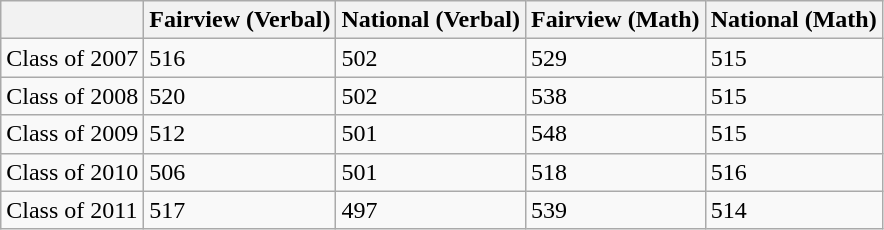<table class="wikitable">
<tr>
<th></th>
<th>Fairview (Verbal)</th>
<th>National (Verbal)</th>
<th>Fairview (Math)</th>
<th>National (Math)</th>
</tr>
<tr>
<td>Class of 2007</td>
<td>516</td>
<td>502</td>
<td>529</td>
<td>515</td>
</tr>
<tr>
<td>Class of 2008</td>
<td>520</td>
<td>502</td>
<td>538</td>
<td>515</td>
</tr>
<tr>
<td>Class of 2009</td>
<td>512</td>
<td>501</td>
<td>548</td>
<td>515</td>
</tr>
<tr>
<td>Class of 2010</td>
<td>506</td>
<td>501</td>
<td>518</td>
<td>516</td>
</tr>
<tr>
<td>Class of 2011</td>
<td>517</td>
<td>497</td>
<td>539</td>
<td>514</td>
</tr>
</table>
